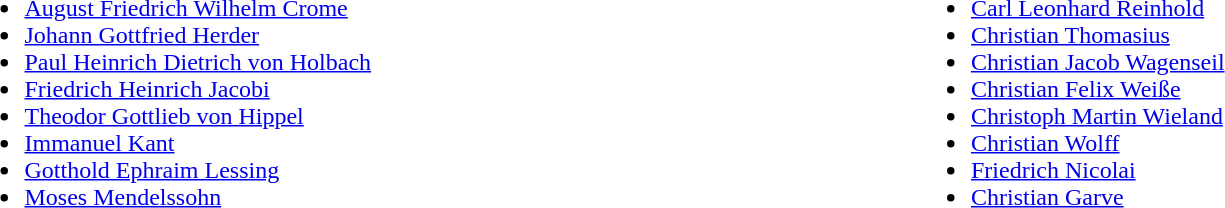<table width=100%>
<tr>
<td width=50% valign=top><br><ul><li><a href='#'>August Friedrich Wilhelm Crome</a></li><li><a href='#'>Johann Gottfried Herder</a></li><li><a href='#'>Paul Heinrich Dietrich von Holbach</a></li><li><a href='#'>Friedrich Heinrich Jacobi</a></li><li><a href='#'>Theodor Gottlieb von Hippel</a></li><li><a href='#'>Immanuel Kant</a></li><li><a href='#'>Gotthold Ephraim Lessing</a></li><li><a href='#'>Moses Mendelssohn</a></li></ul></td>
<td width=50% valign=top><br><ul><li><a href='#'>Carl Leonhard Reinhold</a></li><li><a href='#'>Christian Thomasius</a></li><li><a href='#'>Christian Jacob Wagenseil</a></li><li><a href='#'>Christian Felix Weiße</a></li><li><a href='#'>Christoph Martin Wieland</a></li><li><a href='#'>Christian Wolff</a></li><li><a href='#'>Friedrich Nicolai</a></li><li><a href='#'>Christian Garve</a></li></ul></td>
</tr>
</table>
